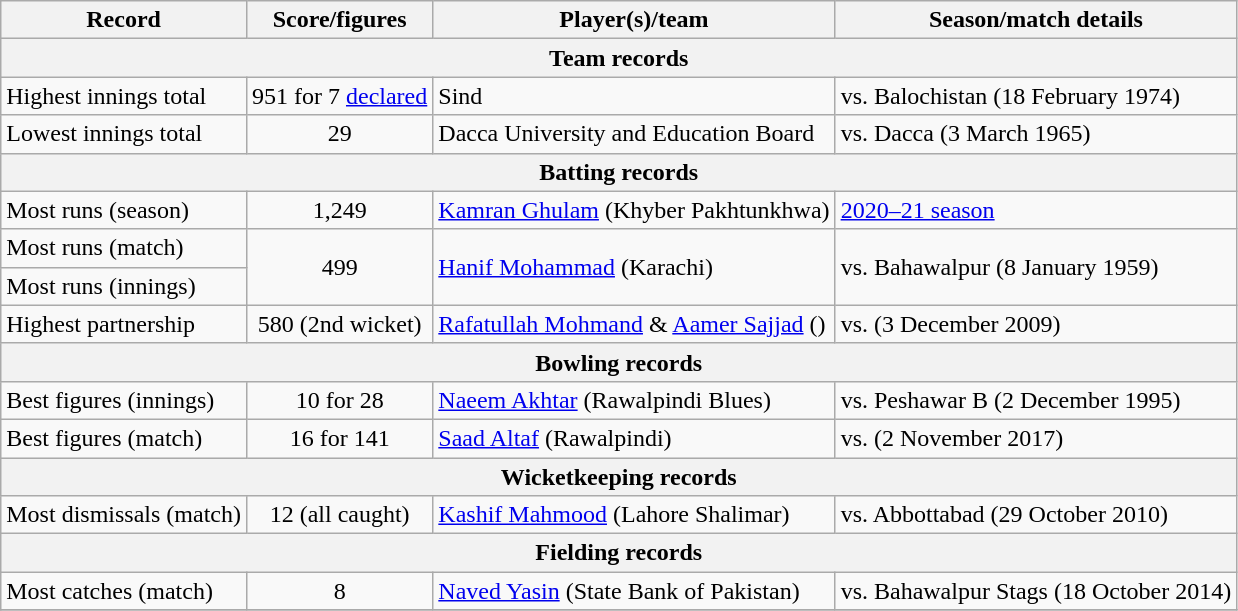<table class="wikitable sortable">
<tr>
<th>Record</th>
<th>Score/figures</th>
<th>Player(s)/team</th>
<th>Season/match details</th>
</tr>
<tr>
<th colspan=7>Team records</th>
</tr>
<tr>
<td>Highest innings total</td>
<td align=center>951 for 7 <a href='#'>declared</a></td>
<td>Sind</td>
<td>vs. Balochistan (18 February 1974)</td>
</tr>
<tr>
<td>Lowest innings total</td>
<td align=center>29</td>
<td>Dacca University and Education Board</td>
<td>vs. Dacca (3 March 1965)</td>
</tr>
<tr>
<th colspan=7>Batting records</th>
</tr>
<tr>
<td style="text-align:left;">Most runs (season)</td>
<td align=center>1,249</td>
<td><a href='#'>Kamran Ghulam</a> (Khyber Pakhtunkhwa)</td>
<td><a href='#'>2020–21 season</a></td>
</tr>
<tr>
<td style="text-align:left;">Most runs (match)</td>
<td align=center rowspan=2>499</td>
<td rowspan=2><a href='#'>Hanif Mohammad</a> (Karachi)</td>
<td rowspan=2>vs. Bahawalpur (8 January 1959)</td>
</tr>
<tr>
<td style="text-align:left;">Most runs (innings)</td>
</tr>
<tr>
<td style="text-align:left;">Highest partnership</td>
<td align=center>580 (2nd wicket)</td>
<td><a href='#'>Rafatullah Mohmand</a> & <a href='#'>Aamer Sajjad</a> ()</td>
<td>vs.  (3 December 2009)</td>
</tr>
<tr>
<th colspan=7>Bowling records</th>
</tr>
<tr>
<td>Best figures (innings)</td>
<td align=center>10 for 28</td>
<td><a href='#'>Naeem Akhtar</a> (Rawalpindi Blues)</td>
<td>vs. Peshawar B (2 December 1995)</td>
</tr>
<tr>
<td>Best figures (match)</td>
<td align=center>16 for 141</td>
<td><a href='#'>Saad Altaf</a> (Rawalpindi)</td>
<td>vs.  (2 November 2017)</td>
</tr>
<tr>
<th colspan=7>Wicketkeeping records</th>
</tr>
<tr>
<td>Most dismissals (match)</td>
<td align=center>12 (all caught)</td>
<td><a href='#'>Kashif Mahmood</a> (Lahore Shalimar)</td>
<td>vs. Abbottabad (29 October 2010)</td>
</tr>
<tr>
<th colspan=7>Fielding records</th>
</tr>
<tr>
<td>Most catches (match)</td>
<td align=center>8</td>
<td><a href='#'>Naved Yasin</a> (State Bank of Pakistan)</td>
<td>vs. Bahawalpur Stags (18 October 2014)</td>
</tr>
<tr>
</tr>
</table>
